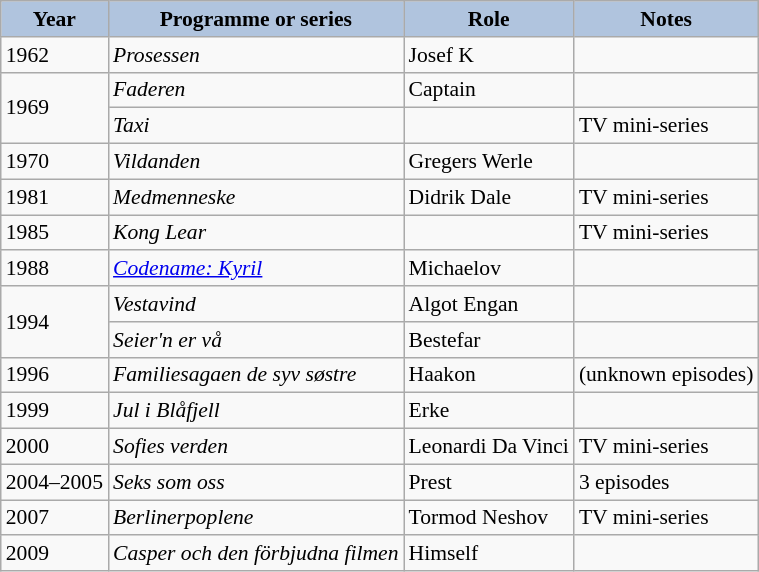<table class="wikitable" style="font-size:90%;">
<tr>
<th style="background:#B0C4DE;">Year</th>
<th style="background:#B0C4DE;">Programme or series</th>
<th style="background:#B0C4DE;">Role</th>
<th style="background:#B0C4DE;">Notes</th>
</tr>
<tr>
<td>1962</td>
<td><em>Prosessen</em></td>
<td>Josef K</td>
<td></td>
</tr>
<tr>
<td rowspan="2">1969</td>
<td><em>Faderen</em></td>
<td>Captain</td>
<td></td>
</tr>
<tr>
<td><em>Taxi</em></td>
<td></td>
<td>TV mini-series</td>
</tr>
<tr>
<td>1970</td>
<td><em>Vildanden</em></td>
<td>Gregers Werle</td>
<td></td>
</tr>
<tr>
<td>1981</td>
<td><em>Medmenneske</em></td>
<td>Didrik Dale</td>
<td>TV mini-series</td>
</tr>
<tr>
<td>1985</td>
<td><em>Kong Lear</em></td>
<td></td>
<td>TV mini-series</td>
</tr>
<tr>
<td>1988</td>
<td><em><a href='#'>Codename: Kyril</a></em></td>
<td>Michaelov</td>
<td></td>
</tr>
<tr>
<td rowspan="2">1994</td>
<td><em>Vestavind</em></td>
<td>Algot Engan</td>
<td></td>
</tr>
<tr>
<td><em>Seier'n er vå</em></td>
<td>Bestefar</td>
<td></td>
</tr>
<tr>
<td>1996</td>
<td><em>Familiesagaen de syv søstre</em></td>
<td>Haakon</td>
<td>(unknown episodes)</td>
</tr>
<tr>
<td>1999</td>
<td><em>Jul i Blåfjell</em></td>
<td>Erke</td>
<td></td>
</tr>
<tr>
<td>2000</td>
<td><em>Sofies verden</em></td>
<td>Leonardi Da Vinci</td>
<td>TV mini-series</td>
</tr>
<tr>
<td>2004–2005</td>
<td><em>Seks som oss</em></td>
<td>Prest</td>
<td>3 episodes</td>
</tr>
<tr>
<td>2007</td>
<td><em>Berlinerpoplene</em></td>
<td>Tormod Neshov</td>
<td>TV mini-series</td>
</tr>
<tr>
<td>2009</td>
<td><em>Casper och den förbjudna filmen</em></td>
<td>Himself</td>
<td></td>
</tr>
</table>
